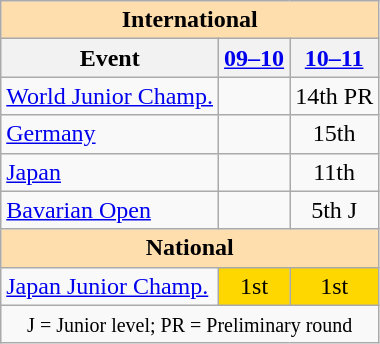<table class="wikitable" style="text-align:center">
<tr>
<th style="background-color: #ffdead; " colspan=3 align=center>International</th>
</tr>
<tr>
<th>Event</th>
<th><a href='#'>09–10</a></th>
<th><a href='#'>10–11</a></th>
</tr>
<tr>
<td align=left><a href='#'>World Junior Champ.</a></td>
<td></td>
<td>14th PR</td>
</tr>
<tr>
<td align=left> <a href='#'>Germany</a></td>
<td></td>
<td>15th</td>
</tr>
<tr>
<td align=left> <a href='#'>Japan</a></td>
<td></td>
<td>11th</td>
</tr>
<tr>
<td align=left><a href='#'>Bavarian Open</a></td>
<td></td>
<td>5th J</td>
</tr>
<tr>
<th style="background-color: #ffdead; " colspan=3 align=center>National</th>
</tr>
<tr>
<td align=left><a href='#'>Japan Junior Champ.</a></td>
<td bgcolor=gold>1st</td>
<td bgcolor=gold>1st</td>
</tr>
<tr>
<td colspan=3 align=center><small> J = Junior level; PR = Preliminary round </small></td>
</tr>
</table>
